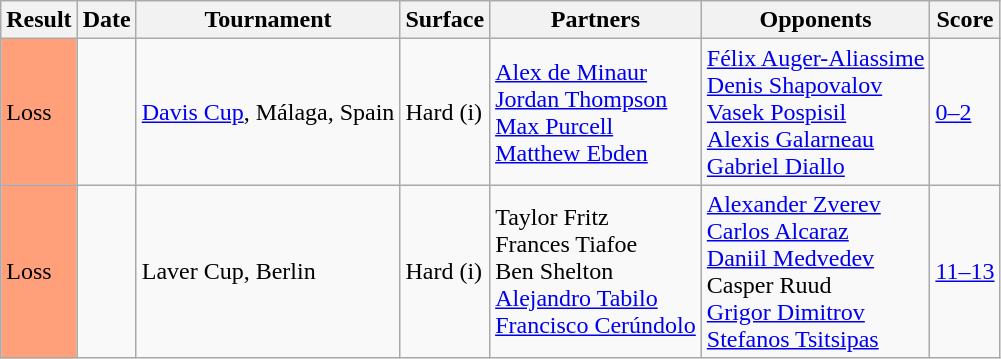<table class="sortable wikitable">
<tr>
<th>Result</th>
<th>Date</th>
<th>Tournament</th>
<th>Surface</th>
<th>Partners</th>
<th>Opponents</th>
<th class="unsortable">Score</th>
</tr>
<tr>
<td bgcolor=FFA07A>Loss</td>
<td><a href='#'></a></td>
<td><a href='#'>Davis Cup</a>, Málaga, Spain</td>
<td>Hard (i)</td>
<td> <a href='#'>Alex de Minaur</a> <br>  <a href='#'>Jordan Thompson</a> <br>  <a href='#'>Max Purcell</a> <br>  <a href='#'>Matthew Ebden</a></td>
<td> <a href='#'>Félix Auger-Aliassime</a><br>  <a href='#'>Denis Shapovalov</a><br>  <a href='#'>Vasek Pospisil</a><br> <a href='#'>Alexis Galarneau</a><br> <a href='#'>Gabriel Diallo</a></td>
<td><a href='#'>0–2</a></td>
</tr>
<tr>
<td bgcolor=FFA07A>Loss</td>
<td><a href='#'></a></td>
<td>Laver Cup, Berlin</td>
<td>Hard (i)</td>
<td> Taylor Fritz<br> Frances Tiafoe<br> Ben Shelton<br> <a href='#'>Alejandro Tabilo</a><br> <a href='#'>Francisco Cerúndolo</a></td>
<td> <a href='#'>Alexander Zverev</a><br> <a href='#'>Carlos Alcaraz</a><br> <a href='#'>Daniil Medvedev</a><br> Casper Ruud<br> <a href='#'>Grigor Dimitrov</a><br> <a href='#'>Stefanos Tsitsipas</a></td>
<td><a href='#'>11–13</a></td>
</tr>
</table>
